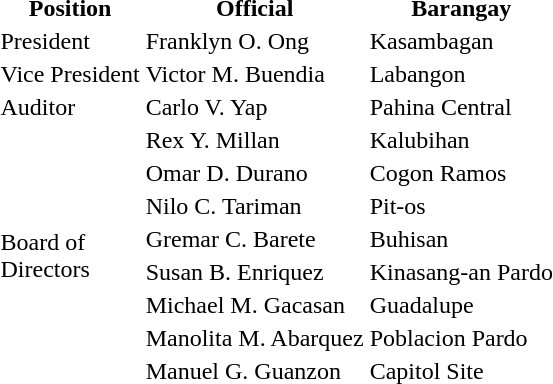<table>
<tr>
<th>Position</th>
<th>Official</th>
<th>Barangay</th>
</tr>
<tr>
<td>President</td>
<td>Franklyn O. Ong</td>
<td>Kasambagan</td>
</tr>
<tr>
<td>Vice President</td>
<td>Victor M. Buendia</td>
<td>Labangon</td>
</tr>
<tr>
<td>Auditor</td>
<td>Carlo V. Yap</td>
<td>Pahina Central</td>
</tr>
<tr>
<td rowspan="8">Board of<br>Directors</td>
<td>Rex Y. Millan</td>
<td>Kalubihan</td>
</tr>
<tr>
<td>Omar D. Durano</td>
<td>Cogon Ramos</td>
</tr>
<tr>
<td>Nilo C. Tariman</td>
<td>Pit-os</td>
</tr>
<tr>
<td>Gremar C. Barete</td>
<td>Buhisan</td>
</tr>
<tr>
<td>Susan B. Enriquez</td>
<td>Kinasang-an Pardo</td>
</tr>
<tr>
<td>Michael M. Gacasan</td>
<td>Guadalupe</td>
</tr>
<tr>
<td>Manolita M. Abarquez</td>
<td>Poblacion Pardo</td>
</tr>
<tr>
<td>Manuel G. Guanzon</td>
<td>Capitol Site</td>
</tr>
</table>
